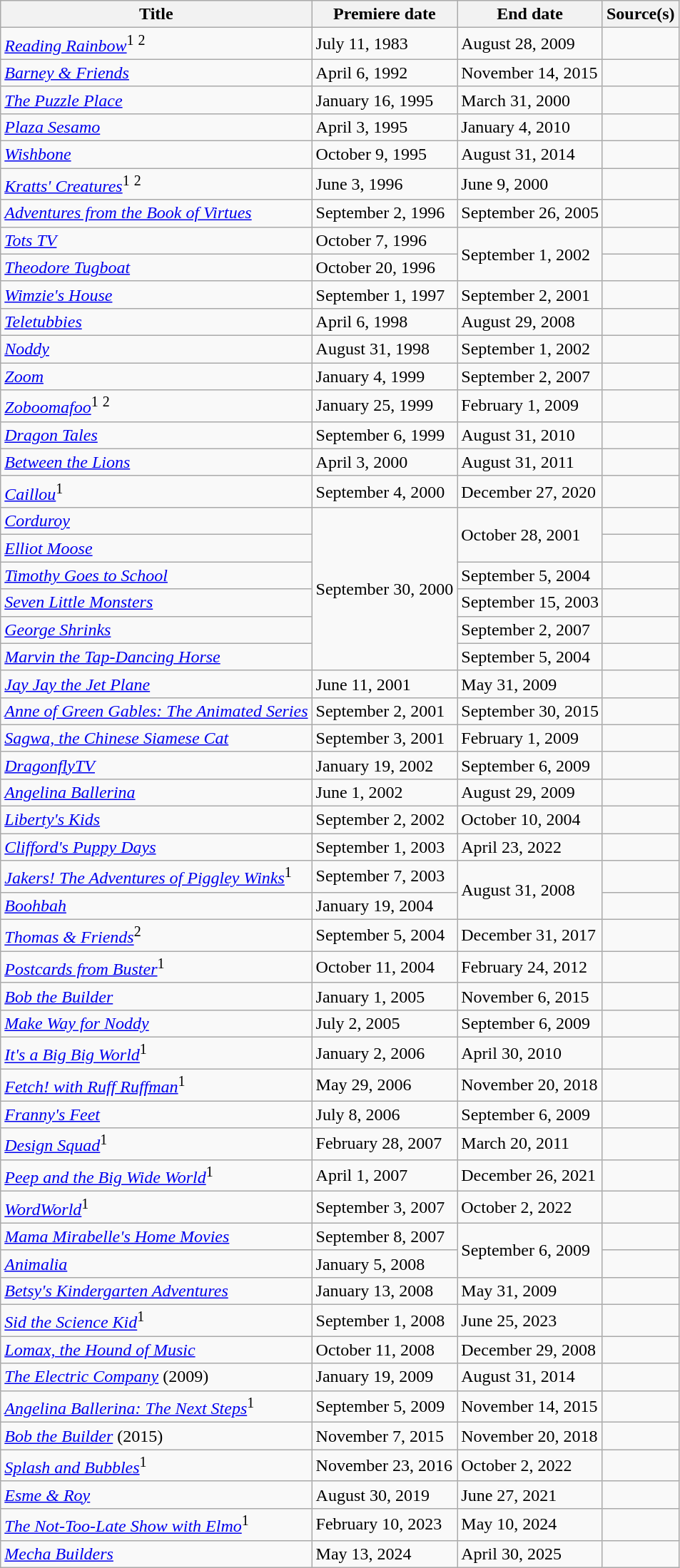<table class="wikitable sortable">
<tr>
<th>Title</th>
<th>Premiere date</th>
<th>End date</th>
<th>Source(s)</th>
</tr>
<tr>
<td><em><a href='#'>Reading Rainbow</a></em><sup>1</sup> <sup>2</sup></td>
<td>July 11, 1983</td>
<td>August 28, 2009</td>
<td> </td>
</tr>
<tr>
<td><em><a href='#'>Barney & Friends</a></em></td>
<td>April 6, 1992</td>
<td>November 14, 2015</td>
<td></td>
</tr>
<tr>
<td><em><a href='#'>The Puzzle Place</a></em></td>
<td>January 16, 1995</td>
<td>March 31, 2000</td>
<td></td>
</tr>
<tr>
<td><em><a href='#'>Plaza Sesamo</a></em></td>
<td>April 3, 1995</td>
<td>January 4, 2010</td>
<td></td>
</tr>
<tr>
<td><em><a href='#'>Wishbone</a></em></td>
<td>October 9, 1995</td>
<td>August 31, 2014</td>
<td></td>
</tr>
<tr>
<td><em><a href='#'>Kratts' Creatures</a></em><sup>1</sup> <sup>2</sup></td>
<td>June 3, 1996</td>
<td>June 9, 2000</td>
<td></td>
</tr>
<tr>
<td><em><a href='#'>Adventures from the Book of Virtues</a></em></td>
<td>September 2, 1996</td>
<td>September 26, 2005</td>
<td></td>
</tr>
<tr>
<td><em><a href='#'>Tots TV</a></em></td>
<td>October 7, 1996</td>
<td rowspan=2>September 1, 2002</td>
<td></td>
</tr>
<tr>
<td><em><a href='#'>Theodore Tugboat</a></em></td>
<td>October 20, 1996</td>
<td></td>
</tr>
<tr>
<td><em><a href='#'>Wimzie's House</a></em></td>
<td>September 1, 1997</td>
<td>September 2, 2001</td>
<td></td>
</tr>
<tr>
<td><em><a href='#'>Teletubbies</a></em></td>
<td>April 6, 1998</td>
<td>August 29, 2008</td>
<td></td>
</tr>
<tr>
<td><em><a href='#'>Noddy</a></em></td>
<td>August 31, 1998</td>
<td>September 1, 2002</td>
<td></td>
</tr>
<tr>
<td><em><a href='#'>Zoom</a></em></td>
<td>January 4, 1999</td>
<td>September 2, 2007</td>
<td></td>
</tr>
<tr>
<td><em><a href='#'>Zoboomafoo</a></em><sup>1</sup> <sup>2</sup></td>
<td>January 25, 1999</td>
<td>February 1, 2009</td>
<td></td>
</tr>
<tr>
<td><em><a href='#'>Dragon Tales</a></em></td>
<td>September 6, 1999</td>
<td>August 31, 2010</td>
<td></td>
</tr>
<tr>
<td><em><a href='#'>Between the Lions</a></em></td>
<td>April 3, 2000</td>
<td>August 31, 2011</td>
<td></td>
</tr>
<tr>
<td><em><a href='#'>Caillou</a></em><sup>1</sup></td>
<td>September 4, 2000</td>
<td>December 27, 2020</td>
<td></td>
</tr>
<tr>
<td><em><a href='#'>Corduroy</a></em></td>
<td rowspan=6>September 30, 2000</td>
<td rowspan=2>October 28, 2001</td>
<td></td>
</tr>
<tr>
<td><em><a href='#'>Elliot Moose</a></em></td>
<td></td>
</tr>
<tr>
<td><em><a href='#'>Timothy Goes to School</a></em></td>
<td>September 5, 2004</td>
<td></td>
</tr>
<tr>
<td><em><a href='#'>Seven Little Monsters</a></em></td>
<td>September 15, 2003</td>
<td> </td>
</tr>
<tr>
<td><em><a href='#'>George Shrinks</a></em></td>
<td>September 2, 2007</td>
<td></td>
</tr>
<tr>
<td><em><a href='#'>Marvin the Tap-Dancing Horse</a></em></td>
<td>September 5, 2004</td>
<td></td>
</tr>
<tr>
<td><em><a href='#'>Jay Jay the Jet Plane</a></em></td>
<td>June 11, 2001</td>
<td>May 31, 2009</td>
<td></td>
</tr>
<tr>
<td><em><a href='#'>Anne of Green Gables: The Animated Series</a></em></td>
<td>September 2, 2001</td>
<td>September 30, 2015</td>
<td></td>
</tr>
<tr>
<td><em><a href='#'>Sagwa, the Chinese Siamese Cat</a></em></td>
<td>September 3, 2001</td>
<td>February 1, 2009</td>
<td></td>
</tr>
<tr>
<td><em><a href='#'>DragonflyTV</a></em></td>
<td>January 19, 2002</td>
<td>September 6, 2009</td>
<td></td>
</tr>
<tr>
<td><em><a href='#'>Angelina Ballerina</a></em></td>
<td>June 1, 2002</td>
<td>August 29, 2009</td>
<td></td>
</tr>
<tr>
<td><em><a href='#'>Liberty's Kids</a></em></td>
<td>September 2, 2002</td>
<td>October 10, 2004</td>
<td></td>
</tr>
<tr>
<td><em><a href='#'>Clifford's Puppy Days</a></em></td>
<td>September 1, 2003</td>
<td>April 23, 2022</td>
<td> </td>
</tr>
<tr>
<td><em><a href='#'>Jakers! The Adventures of Piggley Winks</a></em><sup>1</sup></td>
<td>September 7, 2003</td>
<td rowspan=2>August 31, 2008</td>
<td></td>
</tr>
<tr>
<td><em><a href='#'>Boohbah</a></em></td>
<td>January 19, 2004</td>
<td></td>
</tr>
<tr>
<td><em><a href='#'>Thomas & Friends</a></em><sup>2</sup></td>
<td>September 5, 2004</td>
<td>December 31, 2017</td>
<td></td>
</tr>
<tr>
<td><em><a href='#'>Postcards from Buster</a></em><sup>1</sup></td>
<td>October 11, 2004</td>
<td>February 24, 2012</td>
<td></td>
</tr>
<tr>
<td><em><a href='#'>Bob the Builder</a></em></td>
<td>January 1, 2005</td>
<td>November 6, 2015</td>
<td> </td>
</tr>
<tr>
<td><em><a href='#'>Make Way for Noddy</a></em></td>
<td>July 2, 2005</td>
<td>September 6, 2009</td>
<td></td>
</tr>
<tr>
<td><em><a href='#'>It's a Big Big World</a></em><sup>1</sup></td>
<td>January 2, 2006</td>
<td>April 30, 2010</td>
<td></td>
</tr>
<tr>
<td><em><a href='#'>Fetch! with Ruff Ruffman</a></em><sup>1</sup></td>
<td>May 29, 2006</td>
<td>November 20, 2018</td>
<td></td>
</tr>
<tr>
<td><em><a href='#'>Franny's Feet</a></em></td>
<td>July 8, 2006</td>
<td>September 6, 2009</td>
<td></td>
</tr>
<tr>
<td><em><a href='#'>Design Squad</a></em><sup>1</sup></td>
<td>February 28, 2007</td>
<td>March 20, 2011</td>
<td></td>
</tr>
<tr>
<td><em><a href='#'>Peep and the Big Wide World</a></em><sup>1</sup></td>
<td>April 1, 2007</td>
<td>December 26, 2021</td>
<td> </td>
</tr>
<tr>
<td><em><a href='#'>WordWorld</a></em><sup>1</sup></td>
<td>September 3, 2007</td>
<td>October 2, 2022</td>
<td></td>
</tr>
<tr>
<td><em><a href='#'>Mama Mirabelle's Home Movies</a></em></td>
<td>September 8, 2007</td>
<td rowspan=2>September 6, 2009</td>
<td></td>
</tr>
<tr>
<td><em><a href='#'>Animalia</a></em></td>
<td>January 5, 2008</td>
<td></td>
</tr>
<tr>
<td><em><a href='#'>Betsy's Kindergarten Adventures</a></em></td>
<td>January 13, 2008</td>
<td>May 31, 2009</td>
<td> </td>
</tr>
<tr>
<td><em><a href='#'>Sid the Science Kid</a></em><sup>1</sup></td>
<td>September 1, 2008</td>
<td>June 25, 2023</td>
<td></td>
</tr>
<tr>
<td><em><a href='#'>Lomax, the Hound of Music</a></em></td>
<td>October 11, 2008</td>
<td>December 29, 2008</td>
<td></td>
</tr>
<tr>
<td><em><a href='#'>The Electric Company</a></em> (2009)</td>
<td>January 19, 2009</td>
<td>August 31, 2014</td>
<td></td>
</tr>
<tr>
<td><em><a href='#'>Angelina Ballerina: The Next Steps</a></em><sup>1</sup></td>
<td>September 5, 2009</td>
<td>November 14, 2015</td>
<td></td>
</tr>
<tr>
<td><em><a href='#'>Bob the Builder</a></em> (2015)</td>
<td>November 7, 2015</td>
<td>November 20, 2018</td>
<td></td>
</tr>
<tr>
<td><em><a href='#'>Splash and Bubbles</a></em><sup>1</sup></td>
<td>November 23, 2016</td>
<td>October 2, 2022</td>
<td> </td>
</tr>
<tr>
<td><em><a href='#'>Esme & Roy</a></em></td>
<td>August 30, 2019</td>
<td>June 27, 2021</td>
<td> </td>
</tr>
<tr>
<td><em><a href='#'>The Not-Too-Late Show with Elmo</a></em><sup>1</sup></td>
<td>February 10, 2023</td>
<td>May 10, 2024</td>
<td> </td>
</tr>
<tr>
<td><em><a href='#'>Mecha Builders</a></em></td>
<td>May 13, 2024</td>
<td>April 30, 2025</td>
<td> </td>
</tr>
</table>
